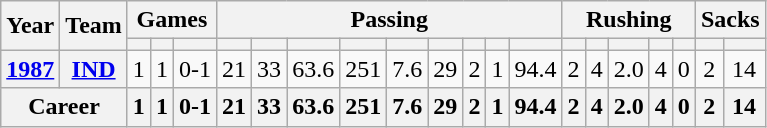<table class="wikitable" style="text-align:center;">
<tr>
<th rowspan="2">Year</th>
<th rowspan="2">Team</th>
<th colspan="3">Games</th>
<th colspan="9">Passing</th>
<th colspan="5">Rushing</th>
<th colspan="2">Sacks</th>
</tr>
<tr>
<th></th>
<th></th>
<th></th>
<th></th>
<th></th>
<th></th>
<th></th>
<th></th>
<th></th>
<th></th>
<th></th>
<th></th>
<th></th>
<th></th>
<th></th>
<th></th>
<th></th>
<th></th>
<th></th>
</tr>
<tr>
<th><a href='#'>1987</a></th>
<th><a href='#'>IND</a></th>
<td>1</td>
<td>1</td>
<td>0-1</td>
<td>21</td>
<td>33</td>
<td>63.6</td>
<td>251</td>
<td>7.6</td>
<td>29</td>
<td>2</td>
<td>1</td>
<td>94.4</td>
<td>2</td>
<td>4</td>
<td>2.0</td>
<td>4</td>
<td>0</td>
<td>2</td>
<td>14</td>
</tr>
<tr>
<th colspan="2">Career</th>
<th>1</th>
<th>1</th>
<th>0-1</th>
<th>21</th>
<th>33</th>
<th>63.6</th>
<th>251</th>
<th>7.6</th>
<th>29</th>
<th>2</th>
<th>1</th>
<th>94.4</th>
<th>2</th>
<th>4</th>
<th>2.0</th>
<th>4</th>
<th>0</th>
<th>2</th>
<th>14</th>
</tr>
</table>
